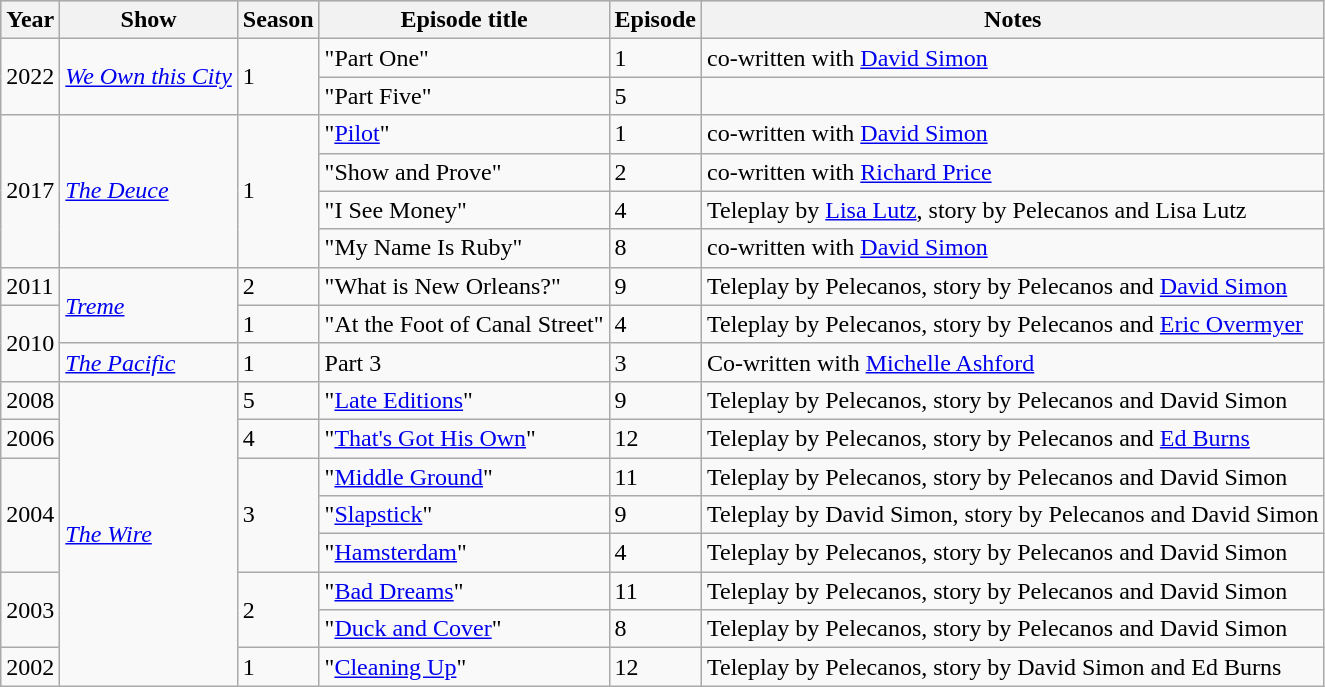<table class="wikitable">
<tr style="background:#ccc; text-align:center;">
<th>Year</th>
<th>Show</th>
<th>Season</th>
<th>Episode title</th>
<th>Episode</th>
<th>Notes</th>
</tr>
<tr>
<td rowspan=2>2022</td>
<td rowspan=2><em><a href='#'>We Own this City</a></em></td>
<td rowspan=2>1</td>
<td>"Part One"</td>
<td>1</td>
<td>co-written with <a href='#'>David Simon</a></td>
</tr>
<tr>
<td>"Part Five"</td>
<td>5</td>
<td></td>
</tr>
<tr>
<td rowspan=4>2017</td>
<td rowspan=4><em><a href='#'>The Deuce</a></em></td>
<td rowspan=4>1</td>
<td>"<a href='#'>Pilot</a>"</td>
<td>1</td>
<td>co-written with <a href='#'>David Simon</a></td>
</tr>
<tr>
<td>"Show and Prove"</td>
<td>2</td>
<td>co-written with <a href='#'>Richard Price</a></td>
</tr>
<tr>
<td>"I See Money"</td>
<td>4</td>
<td>Teleplay by <a href='#'>Lisa Lutz</a>, story by Pelecanos and Lisa Lutz</td>
</tr>
<tr>
<td>"My Name Is Ruby"</td>
<td>8</td>
<td>co-written with <a href='#'>David Simon</a></td>
</tr>
<tr>
<td>2011</td>
<td rowspan=2><em><a href='#'>Treme</a></em></td>
<td>2</td>
<td>"What is New Orleans?"</td>
<td>9</td>
<td>Teleplay by Pelecanos, story by Pelecanos and <a href='#'>David Simon</a></td>
</tr>
<tr>
<td rowspan=2>2010</td>
<td>1</td>
<td>"At the Foot of Canal Street"</td>
<td>4</td>
<td>Teleplay by Pelecanos, story by Pelecanos and <a href='#'>Eric Overmyer</a></td>
</tr>
<tr>
<td><em><a href='#'>The Pacific</a></em></td>
<td>1</td>
<td>Part 3</td>
<td>3</td>
<td>Co-written with <a href='#'>Michelle Ashford</a></td>
</tr>
<tr>
<td>2008</td>
<td rowspan=8><em><a href='#'>The Wire</a></em></td>
<td>5</td>
<td>"<a href='#'>Late Editions</a>"</td>
<td>9</td>
<td>Teleplay by Pelecanos, story by Pelecanos and David Simon</td>
</tr>
<tr>
<td>2006</td>
<td>4</td>
<td>"<a href='#'>That's Got His Own</a>"</td>
<td>12</td>
<td>Teleplay by Pelecanos, story by Pelecanos and <a href='#'>Ed Burns</a></td>
</tr>
<tr>
<td rowspan=3>2004</td>
<td rowspan=3>3</td>
<td>"<a href='#'>Middle Ground</a>"</td>
<td>11</td>
<td>Teleplay by Pelecanos, story by Pelecanos and David Simon</td>
</tr>
<tr>
<td>"<a href='#'>Slapstick</a>"</td>
<td>9</td>
<td>Teleplay by David Simon, story by Pelecanos and David Simon</td>
</tr>
<tr>
<td>"<a href='#'>Hamsterdam</a>"</td>
<td>4</td>
<td>Teleplay by Pelecanos, story by Pelecanos and David Simon</td>
</tr>
<tr>
<td rowspan=2>2003</td>
<td rowspan=2>2</td>
<td>"<a href='#'>Bad Dreams</a>"</td>
<td>11</td>
<td>Teleplay by Pelecanos, story by Pelecanos and David Simon</td>
</tr>
<tr>
<td>"<a href='#'>Duck and Cover</a>"</td>
<td>8</td>
<td>Teleplay by Pelecanos, story by Pelecanos and David Simon</td>
</tr>
<tr>
<td>2002</td>
<td>1</td>
<td>"<a href='#'>Cleaning Up</a>"</td>
<td>12</td>
<td>Teleplay by Pelecanos, story by David Simon and Ed Burns</td>
</tr>
</table>
